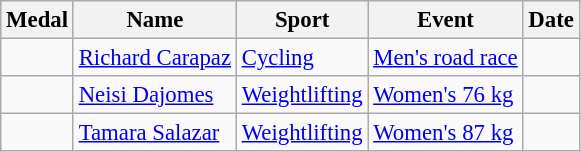<table class="wikitable sortable" style="font-size: 95%;">
<tr>
<th>Medal</th>
<th>Name</th>
<th>Sport</th>
<th>Event</th>
<th>Date</th>
</tr>
<tr>
<td></td>
<td><a href='#'>Richard Carapaz</a></td>
<td><a href='#'>Cycling</a></td>
<td><a href='#'>Men's road race</a></td>
<td></td>
</tr>
<tr>
<td></td>
<td><a href='#'>Neisi Dajomes</a></td>
<td><a href='#'>Weightlifting</a></td>
<td><a href='#'>Women's 76 kg</a></td>
<td></td>
</tr>
<tr>
<td></td>
<td><a href='#'>Tamara Salazar</a></td>
<td><a href='#'>Weightlifting</a></td>
<td><a href='#'>Women's 87 kg</a></td>
<td></td>
</tr>
</table>
